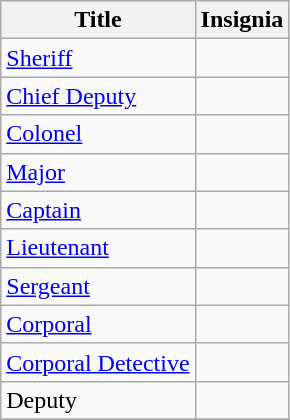<table class="wikitable">
<tr>
<th>Title</th>
<th>Insignia</th>
</tr>
<tr>
<td><a href='#'>Sheriff</a></td>
<td></td>
</tr>
<tr>
<td><a href='#'>Chief Deputy</a></td>
<td></td>
</tr>
<tr>
<td><a href='#'>Colonel</a></td>
<td></td>
</tr>
<tr>
<td><a href='#'>Major</a></td>
<td></td>
</tr>
<tr>
<td><a href='#'>Captain</a></td>
<td></td>
</tr>
<tr>
<td><a href='#'>Lieutenant</a></td>
<td></td>
</tr>
<tr>
<td><a href='#'>Sergeant</a></td>
<td align="center"></td>
</tr>
<tr>
<td><a href='#'>Corporal</a></td>
<td align="center"></td>
</tr>
<tr>
<td><a href='#'>Corporal Detective</a></td>
<td></td>
</tr>
<tr>
<td [Patrol [Deputy sheriff>Deputy</td>
<td></td>
</tr>
<tr>
</tr>
</table>
